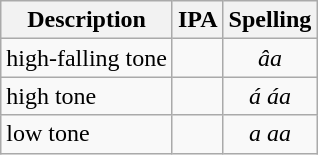<table class="wikitable" border="1">
<tr>
<th>Description</th>
<th>IPA</th>
<th>Spelling</th>
</tr>
<tr>
<td>high-falling tone</td>
<td></td>
<td style="text-align: center;"><em>âa</em></td>
</tr>
<tr>
<td>high tone</td>
<td> </td>
<td style="text-align: center;"><em>á áa</em></td>
</tr>
<tr>
<td>low tone</td>
<td> </td>
<td style="text-align: center;"><em>a aa</em></td>
</tr>
</table>
